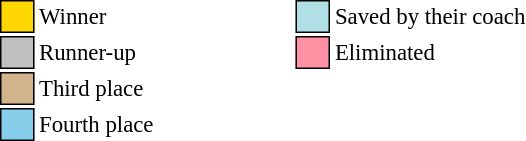<table class="toccolours" style="font-size: 95%; white-space: nowrap; float:left">
<tr>
<td style="background:gold; border:1px solid black">     </td>
<td>Winner</td>
<td>     </td>
<td>     </td>
<td>     </td>
<td>     </td>
<td style="background:#B0E0E6; border:1px solid black">     </td>
<td>Saved by their coach</td>
</tr>
<tr>
<td style="background:silver; border:1px solid black">     </td>
<td>Runner-up</td>
<td>     </td>
<td>     </td>
<td>     </td>
<td>     </td>
<td style="background:#FF91A4; border:1px solid black">     </td>
<td>Eliminated</td>
</tr>
<tr>
<td style="background:tan; border:1px solid black">     </td>
<td>Third place</td>
<td>     </td>
<td>     </td>
<td>     </td>
<td>     </td>
</tr>
<tr>
<td style="background:skyblue; border:1px solid black">     </td>
<td>Fourth place</td>
<td>     </td>
<td>     </td>
<td>     </td>
<td>     </td>
</tr>
</table>
